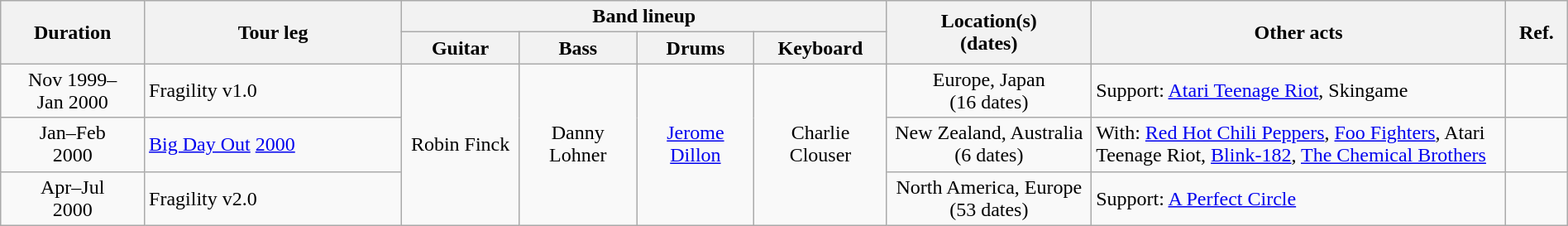<table class="wikitable" style="width:100%">
<tr>
<th width="75" rowspan="2">Duration</th>
<th width="140" rowspan="2">Tour leg</th>
<th colspan="4">Band lineup</th>
<th width="110" rowspan="2">Location(s)<br>(dates)</th>
<th width="230" rowspan="2">Other acts</th>
<th width="15" rowspan="2">Ref.</th>
</tr>
<tr>
<th width="60">Guitar</th>
<th width="60">Bass</th>
<th width="60">Drums</th>
<th width="60">Keyboard</th>
</tr>
<tr>
<td align="center">Nov 1999–<br>Jan 2000</td>
<td>Fragility v1.0</td>
<td rowspan="3" align="center">Robin Finck</td>
<td rowspan="3" align="center">Danny Lohner</td>
<td rowspan="3" align="center"><a href='#'>Jerome Dillon</a></td>
<td rowspan="3" align="center">Charlie Clouser</td>
<td align="center">Europe, Japan<br>(16 dates)</td>
<td>Support: <a href='#'>Atari Teenage Riot</a>, Skingame</td>
<td align="center"></td>
</tr>
<tr>
<td align="center">Jan–Feb<br>2000</td>
<td><a href='#'>Big Day Out</a> <a href='#'>2000</a></td>
<td align="center">New Zealand, Australia<br>(6 dates)</td>
<td>With: <a href='#'>Red Hot Chili Peppers</a>, <a href='#'>Foo Fighters</a>, Atari Teenage Riot, <a href='#'>Blink-182</a>, <a href='#'>The Chemical Brothers</a></td>
<td align="center"></td>
</tr>
<tr>
<td align="center">Apr–Jul<br>2000</td>
<td>Fragility v2.0</td>
<td align="center">North America, Europe<br>(53 dates)</td>
<td>Support: <a href='#'>A Perfect Circle</a></td>
<td align="center"></td>
</tr>
</table>
